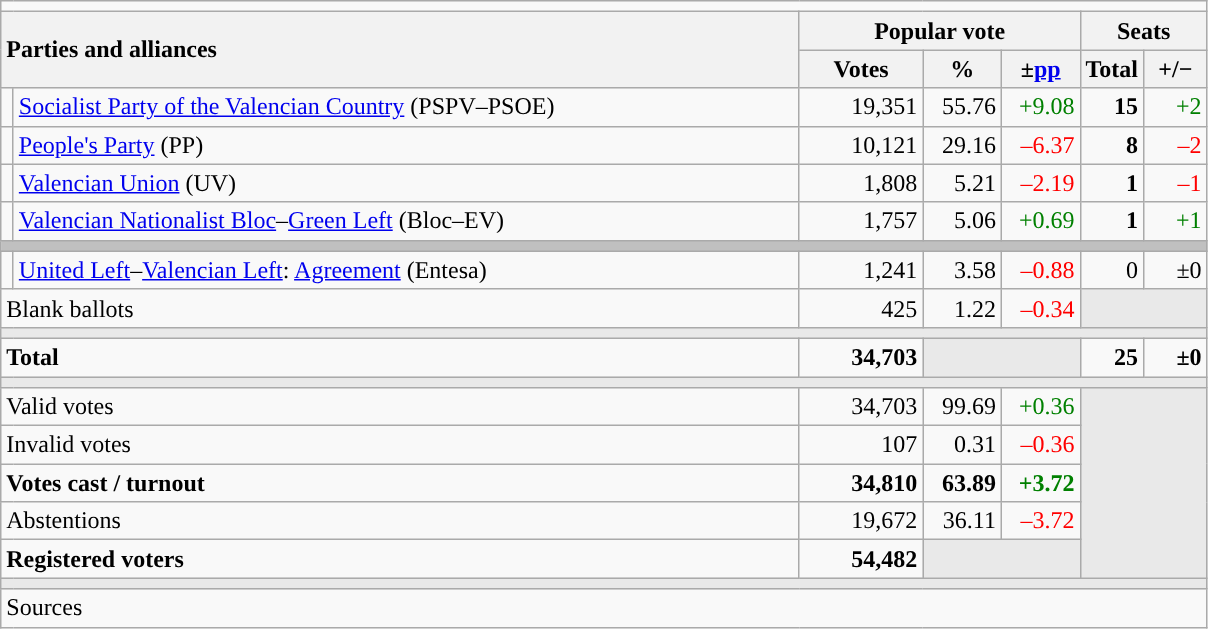<table class="wikitable" style="text-align:right;">
<tr>
<td colspan="7"></td>
</tr>
<tr>
<th style="text-align:left;" rowspan="2" colspan="2" width="525">Parties and alliances</th>
<th colspan="3">Popular vote</th>
<th colspan="2">Seats</th>
</tr>
<tr>
<th width="75">Votes</th>
<th width="45">%</th>
<th width="45">±<a href='#'>pp</a></th>
<th width="35">Total</th>
<th width="35">+/−</th>
</tr>
<tr>
<td width="1" style="color:inherit;background:"></td>
<td align="left"><a href='#'>Socialist Party of the Valencian Country</a> (PSPV–PSOE)</td>
<td>19,351</td>
<td>55.76</td>
<td style="color:green;">+9.08</td>
<td><strong>15</strong></td>
<td style="color:green;">+2</td>
</tr>
<tr>
<td style="color:inherit;background:"></td>
<td align="left"><a href='#'>People's Party</a> (PP)</td>
<td>10,121</td>
<td>29.16</td>
<td style="color:red;">–6.37</td>
<td><strong>8</strong></td>
<td style="color:red;">–2</td>
</tr>
<tr>
<td style="color:inherit;background:"></td>
<td align="left"><a href='#'>Valencian Union</a> (UV)</td>
<td>1,808</td>
<td>5.21</td>
<td style="color:red;">–2.19</td>
<td><strong>1</strong></td>
<td style="color:red;">–1</td>
</tr>
<tr>
<td style="color:inherit;background:"></td>
<td align="left"><a href='#'>Valencian Nationalist Bloc</a>–<a href='#'>Green Left</a> (Bloc–EV)</td>
<td>1,757</td>
<td>5.06</td>
<td style="color:green;">+0.69</td>
<td><strong>1</strong></td>
<td style="color:green;">+1</td>
</tr>
<tr>
<td colspan="7" bgcolor="#C0C0C0"></td>
</tr>
<tr>
<td style="color:inherit;background:"></td>
<td align="left"><a href='#'>United Left</a>–<a href='#'>Valencian Left</a>: <a href='#'>Agreement</a> (Entesa)</td>
<td>1,241</td>
<td>3.58</td>
<td style="color:red;">–0.88</td>
<td>0</td>
<td>±0</td>
</tr>
<tr>
<td align="left" colspan="2">Blank ballots</td>
<td>425</td>
<td>1.22</td>
<td style="color:red;">–0.34</td>
<td bgcolor="#E9E9E9" colspan="2"></td>
</tr>
<tr>
<td colspan="7" bgcolor="#E9E9E9"></td>
</tr>
<tr style="font-weight:bold;">
<td align="left" colspan="2">Total</td>
<td>34,703</td>
<td bgcolor="#E9E9E9" colspan="2"></td>
<td>25</td>
<td>±0</td>
</tr>
<tr>
<td colspan="7" bgcolor="#E9E9E9"></td>
</tr>
<tr>
<td align="left" colspan="2">Valid votes</td>
<td>34,703</td>
<td>99.69</td>
<td style="color:green;">+0.36</td>
<td bgcolor="#E9E9E9" colspan="2" rowspan="5"></td>
</tr>
<tr>
<td align="left" colspan="2">Invalid votes</td>
<td>107</td>
<td>0.31</td>
<td style="color:red;">–0.36</td>
</tr>
<tr style="font-weight:bold;">
<td align="left" colspan="2">Votes cast / turnout</td>
<td>34,810</td>
<td>63.89</td>
<td style="color:green;">+3.72</td>
</tr>
<tr>
<td align="left" colspan="2">Abstentions</td>
<td>19,672</td>
<td>36.11</td>
<td style="color:red;">–3.72</td>
</tr>
<tr style="font-weight:bold;">
<td align="left" colspan="2">Registered voters</td>
<td>54,482</td>
<td bgcolor="#E9E9E9" colspan="2"></td>
</tr>
<tr>
<td colspan="7" bgcolor="#E9E9E9"></td>
</tr>
<tr>
<td align="left" colspan="7">Sources</td>
</tr>
</table>
